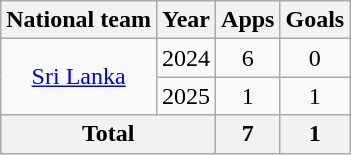<table class="wikitable" style="text-align:center">
<tr>
<th>National team</th>
<th>Year</th>
<th>Apps</th>
<th>Goals</th>
</tr>
<tr>
<td rowspan="2"><a href='#'>Sri Lanka</a></td>
<td>2024</td>
<td>6</td>
<td>0</td>
</tr>
<tr>
<td>2025</td>
<td>1</td>
<td>1</td>
</tr>
<tr>
<th colspan="2">Total</th>
<th>7</th>
<th>1</th>
</tr>
</table>
